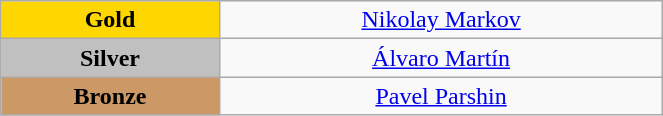<table class="wikitable" style="text-align:center; " width="35%">
<tr>
<td bgcolor="gold"><strong>Gold</strong></td>
<td><a href='#'>Nikolay Markov</a><br>  <small><em></em></small></td>
</tr>
<tr>
<td bgcolor="silver"><strong>Silver</strong></td>
<td><a href='#'>Álvaro Martín</a><br>  <small><em></em></small></td>
</tr>
<tr>
<td bgcolor="CC9966"><strong>Bronze</strong></td>
<td><a href='#'>Pavel Parshin</a><br>  <small><em></em></small></td>
</tr>
</table>
